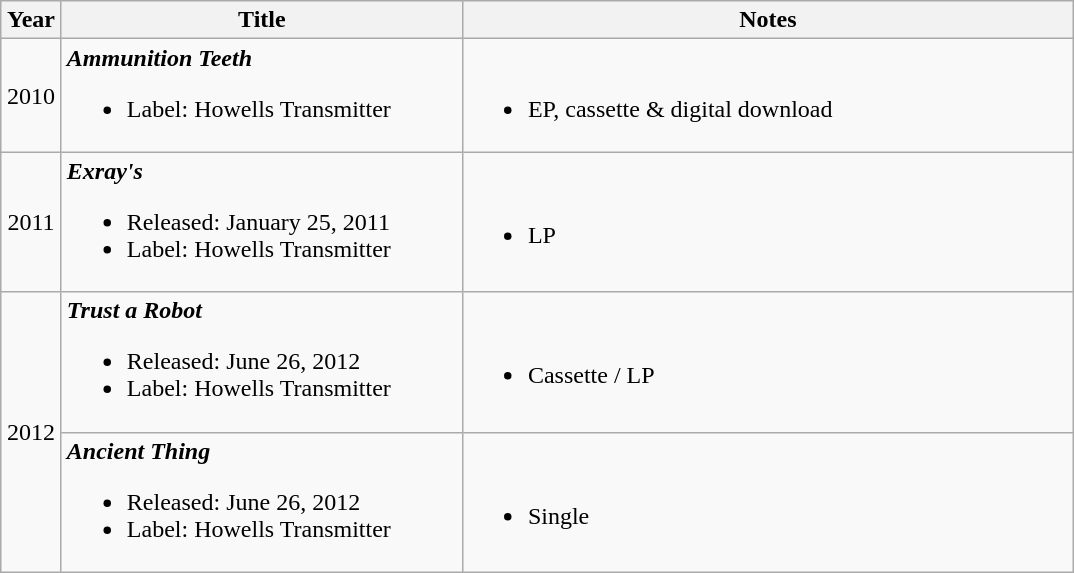<table class="wikitable">
<tr>
<th width="33">Year</th>
<th width="260">Title</th>
<th width="400">Notes</th>
</tr>
<tr>
<td align="center">2010</td>
<td><strong><em>Ammunition Teeth</em></strong><br><ul><li>Label: Howells Transmitter</li></ul></td>
<td><br><ul><li>EP, cassette & digital download</li></ul></td>
</tr>
<tr>
<td align="center">2011</td>
<td><strong><em>Exray's</em></strong><br><ul><li>Released: January 25, 2011</li><li>Label: Howells Transmitter</li></ul></td>
<td><br><ul><li>LP</li></ul></td>
</tr>
<tr>
<td align="center" rowspan="2">2012</td>
<td><strong><em>Trust a Robot</em></strong><br><ul><li>Released: June 26, 2012</li><li>Label: Howells Transmitter</li></ul></td>
<td><br><ul><li>Cassette / LP</li></ul></td>
</tr>
<tr>
<td><strong><em>Ancient Thing</em></strong><br><ul><li>Released: June 26, 2012</li><li>Label: Howells Transmitter</li></ul></td>
<td><br><ul><li>Single</li></ul></td>
</tr>
</table>
